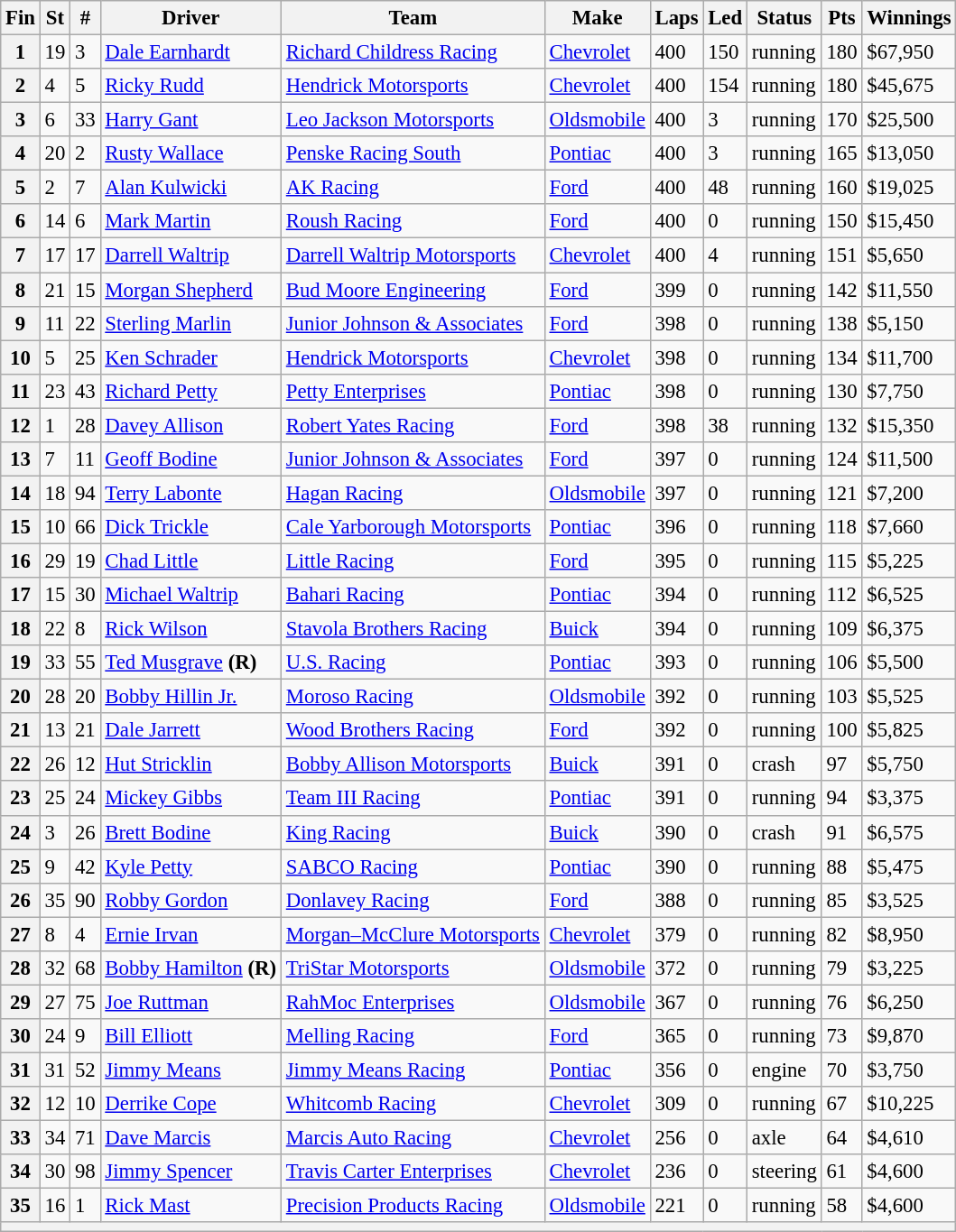<table class="wikitable" style="font-size:95%">
<tr>
<th>Fin</th>
<th>St</th>
<th>#</th>
<th>Driver</th>
<th>Team</th>
<th>Make</th>
<th>Laps</th>
<th>Led</th>
<th>Status</th>
<th>Pts</th>
<th>Winnings</th>
</tr>
<tr>
<th>1</th>
<td>19</td>
<td>3</td>
<td><a href='#'>Dale Earnhardt</a></td>
<td><a href='#'>Richard Childress Racing</a></td>
<td><a href='#'>Chevrolet</a></td>
<td>400</td>
<td>150</td>
<td>running</td>
<td>180</td>
<td>$67,950</td>
</tr>
<tr>
<th>2</th>
<td>4</td>
<td>5</td>
<td><a href='#'>Ricky Rudd</a></td>
<td><a href='#'>Hendrick Motorsports</a></td>
<td><a href='#'>Chevrolet</a></td>
<td>400</td>
<td>154</td>
<td>running</td>
<td>180</td>
<td>$45,675</td>
</tr>
<tr>
<th>3</th>
<td>6</td>
<td>33</td>
<td><a href='#'>Harry Gant</a></td>
<td><a href='#'>Leo Jackson Motorsports</a></td>
<td><a href='#'>Oldsmobile</a></td>
<td>400</td>
<td>3</td>
<td>running</td>
<td>170</td>
<td>$25,500</td>
</tr>
<tr>
<th>4</th>
<td>20</td>
<td>2</td>
<td><a href='#'>Rusty Wallace</a></td>
<td><a href='#'>Penske Racing South</a></td>
<td><a href='#'>Pontiac</a></td>
<td>400</td>
<td>3</td>
<td>running</td>
<td>165</td>
<td>$13,050</td>
</tr>
<tr>
<th>5</th>
<td>2</td>
<td>7</td>
<td><a href='#'>Alan Kulwicki</a></td>
<td><a href='#'>AK Racing</a></td>
<td><a href='#'>Ford</a></td>
<td>400</td>
<td>48</td>
<td>running</td>
<td>160</td>
<td>$19,025</td>
</tr>
<tr>
<th>6</th>
<td>14</td>
<td>6</td>
<td><a href='#'>Mark Martin</a></td>
<td><a href='#'>Roush Racing</a></td>
<td><a href='#'>Ford</a></td>
<td>400</td>
<td>0</td>
<td>running</td>
<td>150</td>
<td>$15,450</td>
</tr>
<tr>
<th>7</th>
<td>17</td>
<td>17</td>
<td><a href='#'>Darrell Waltrip</a></td>
<td><a href='#'>Darrell Waltrip Motorsports</a></td>
<td><a href='#'>Chevrolet</a></td>
<td>400</td>
<td>4</td>
<td>running</td>
<td>151</td>
<td>$5,650</td>
</tr>
<tr>
<th>8</th>
<td>21</td>
<td>15</td>
<td><a href='#'>Morgan Shepherd</a></td>
<td><a href='#'>Bud Moore Engineering</a></td>
<td><a href='#'>Ford</a></td>
<td>399</td>
<td>0</td>
<td>running</td>
<td>142</td>
<td>$11,550</td>
</tr>
<tr>
<th>9</th>
<td>11</td>
<td>22</td>
<td><a href='#'>Sterling Marlin</a></td>
<td><a href='#'>Junior Johnson & Associates</a></td>
<td><a href='#'>Ford</a></td>
<td>398</td>
<td>0</td>
<td>running</td>
<td>138</td>
<td>$5,150</td>
</tr>
<tr>
<th>10</th>
<td>5</td>
<td>25</td>
<td><a href='#'>Ken Schrader</a></td>
<td><a href='#'>Hendrick Motorsports</a></td>
<td><a href='#'>Chevrolet</a></td>
<td>398</td>
<td>0</td>
<td>running</td>
<td>134</td>
<td>$11,700</td>
</tr>
<tr>
<th>11</th>
<td>23</td>
<td>43</td>
<td><a href='#'>Richard Petty</a></td>
<td><a href='#'>Petty Enterprises</a></td>
<td><a href='#'>Pontiac</a></td>
<td>398</td>
<td>0</td>
<td>running</td>
<td>130</td>
<td>$7,750</td>
</tr>
<tr>
<th>12</th>
<td>1</td>
<td>28</td>
<td><a href='#'>Davey Allison</a></td>
<td><a href='#'>Robert Yates Racing</a></td>
<td><a href='#'>Ford</a></td>
<td>398</td>
<td>38</td>
<td>running</td>
<td>132</td>
<td>$15,350</td>
</tr>
<tr>
<th>13</th>
<td>7</td>
<td>11</td>
<td><a href='#'>Geoff Bodine</a></td>
<td><a href='#'>Junior Johnson & Associates</a></td>
<td><a href='#'>Ford</a></td>
<td>397</td>
<td>0</td>
<td>running</td>
<td>124</td>
<td>$11,500</td>
</tr>
<tr>
<th>14</th>
<td>18</td>
<td>94</td>
<td><a href='#'>Terry Labonte</a></td>
<td><a href='#'>Hagan Racing</a></td>
<td><a href='#'>Oldsmobile</a></td>
<td>397</td>
<td>0</td>
<td>running</td>
<td>121</td>
<td>$7,200</td>
</tr>
<tr>
<th>15</th>
<td>10</td>
<td>66</td>
<td><a href='#'>Dick Trickle</a></td>
<td><a href='#'>Cale Yarborough Motorsports</a></td>
<td><a href='#'>Pontiac</a></td>
<td>396</td>
<td>0</td>
<td>running</td>
<td>118</td>
<td>$7,660</td>
</tr>
<tr>
<th>16</th>
<td>29</td>
<td>19</td>
<td><a href='#'>Chad Little</a></td>
<td><a href='#'>Little Racing</a></td>
<td><a href='#'>Ford</a></td>
<td>395</td>
<td>0</td>
<td>running</td>
<td>115</td>
<td>$5,225</td>
</tr>
<tr>
<th>17</th>
<td>15</td>
<td>30</td>
<td><a href='#'>Michael Waltrip</a></td>
<td><a href='#'>Bahari Racing</a></td>
<td><a href='#'>Pontiac</a></td>
<td>394</td>
<td>0</td>
<td>running</td>
<td>112</td>
<td>$6,525</td>
</tr>
<tr>
<th>18</th>
<td>22</td>
<td>8</td>
<td><a href='#'>Rick Wilson</a></td>
<td><a href='#'>Stavola Brothers Racing</a></td>
<td><a href='#'>Buick</a></td>
<td>394</td>
<td>0</td>
<td>running</td>
<td>109</td>
<td>$6,375</td>
</tr>
<tr>
<th>19</th>
<td>33</td>
<td>55</td>
<td><a href='#'>Ted Musgrave</a> <strong>(R)</strong></td>
<td><a href='#'>U.S. Racing</a></td>
<td><a href='#'>Pontiac</a></td>
<td>393</td>
<td>0</td>
<td>running</td>
<td>106</td>
<td>$5,500</td>
</tr>
<tr>
<th>20</th>
<td>28</td>
<td>20</td>
<td><a href='#'>Bobby Hillin Jr.</a></td>
<td><a href='#'>Moroso Racing</a></td>
<td><a href='#'>Oldsmobile</a></td>
<td>392</td>
<td>0</td>
<td>running</td>
<td>103</td>
<td>$5,525</td>
</tr>
<tr>
<th>21</th>
<td>13</td>
<td>21</td>
<td><a href='#'>Dale Jarrett</a></td>
<td><a href='#'>Wood Brothers Racing</a></td>
<td><a href='#'>Ford</a></td>
<td>392</td>
<td>0</td>
<td>running</td>
<td>100</td>
<td>$5,825</td>
</tr>
<tr>
<th>22</th>
<td>26</td>
<td>12</td>
<td><a href='#'>Hut Stricklin</a></td>
<td><a href='#'>Bobby Allison Motorsports</a></td>
<td><a href='#'>Buick</a></td>
<td>391</td>
<td>0</td>
<td>crash</td>
<td>97</td>
<td>$5,750</td>
</tr>
<tr>
<th>23</th>
<td>25</td>
<td>24</td>
<td><a href='#'>Mickey Gibbs</a></td>
<td><a href='#'>Team III Racing</a></td>
<td><a href='#'>Pontiac</a></td>
<td>391</td>
<td>0</td>
<td>running</td>
<td>94</td>
<td>$3,375</td>
</tr>
<tr>
<th>24</th>
<td>3</td>
<td>26</td>
<td><a href='#'>Brett Bodine</a></td>
<td><a href='#'>King Racing</a></td>
<td><a href='#'>Buick</a></td>
<td>390</td>
<td>0</td>
<td>crash</td>
<td>91</td>
<td>$6,575</td>
</tr>
<tr>
<th>25</th>
<td>9</td>
<td>42</td>
<td><a href='#'>Kyle Petty</a></td>
<td><a href='#'>SABCO Racing</a></td>
<td><a href='#'>Pontiac</a></td>
<td>390</td>
<td>0</td>
<td>running</td>
<td>88</td>
<td>$5,475</td>
</tr>
<tr>
<th>26</th>
<td>35</td>
<td>90</td>
<td><a href='#'>Robby Gordon</a></td>
<td><a href='#'>Donlavey Racing</a></td>
<td><a href='#'>Ford</a></td>
<td>388</td>
<td>0</td>
<td>running</td>
<td>85</td>
<td>$3,525</td>
</tr>
<tr>
<th>27</th>
<td>8</td>
<td>4</td>
<td><a href='#'>Ernie Irvan</a></td>
<td><a href='#'>Morgan–McClure Motorsports</a></td>
<td><a href='#'>Chevrolet</a></td>
<td>379</td>
<td>0</td>
<td>running</td>
<td>82</td>
<td>$8,950</td>
</tr>
<tr>
<th>28</th>
<td>32</td>
<td>68</td>
<td><a href='#'>Bobby Hamilton</a> <strong>(R)</strong></td>
<td><a href='#'>TriStar Motorsports</a></td>
<td><a href='#'>Oldsmobile</a></td>
<td>372</td>
<td>0</td>
<td>running</td>
<td>79</td>
<td>$3,225</td>
</tr>
<tr>
<th>29</th>
<td>27</td>
<td>75</td>
<td><a href='#'>Joe Ruttman</a></td>
<td><a href='#'>RahMoc Enterprises</a></td>
<td><a href='#'>Oldsmobile</a></td>
<td>367</td>
<td>0</td>
<td>running</td>
<td>76</td>
<td>$6,250</td>
</tr>
<tr>
<th>30</th>
<td>24</td>
<td>9</td>
<td><a href='#'>Bill Elliott</a></td>
<td><a href='#'>Melling Racing</a></td>
<td><a href='#'>Ford</a></td>
<td>365</td>
<td>0</td>
<td>running</td>
<td>73</td>
<td>$9,870</td>
</tr>
<tr>
<th>31</th>
<td>31</td>
<td>52</td>
<td><a href='#'>Jimmy Means</a></td>
<td><a href='#'>Jimmy Means Racing</a></td>
<td><a href='#'>Pontiac</a></td>
<td>356</td>
<td>0</td>
<td>engine</td>
<td>70</td>
<td>$3,750</td>
</tr>
<tr>
<th>32</th>
<td>12</td>
<td>10</td>
<td><a href='#'>Derrike Cope</a></td>
<td><a href='#'>Whitcomb Racing</a></td>
<td><a href='#'>Chevrolet</a></td>
<td>309</td>
<td>0</td>
<td>running</td>
<td>67</td>
<td>$10,225</td>
</tr>
<tr>
<th>33</th>
<td>34</td>
<td>71</td>
<td><a href='#'>Dave Marcis</a></td>
<td><a href='#'>Marcis Auto Racing</a></td>
<td><a href='#'>Chevrolet</a></td>
<td>256</td>
<td>0</td>
<td>axle</td>
<td>64</td>
<td>$4,610</td>
</tr>
<tr>
<th>34</th>
<td>30</td>
<td>98</td>
<td><a href='#'>Jimmy Spencer</a></td>
<td><a href='#'>Travis Carter Enterprises</a></td>
<td><a href='#'>Chevrolet</a></td>
<td>236</td>
<td>0</td>
<td>steering</td>
<td>61</td>
<td>$4,600</td>
</tr>
<tr>
<th>35</th>
<td>16</td>
<td>1</td>
<td><a href='#'>Rick Mast</a></td>
<td><a href='#'>Precision Products Racing</a></td>
<td><a href='#'>Oldsmobile</a></td>
<td>221</td>
<td>0</td>
<td>running</td>
<td>58</td>
<td>$4,600</td>
</tr>
<tr>
<th colspan="11"></th>
</tr>
</table>
